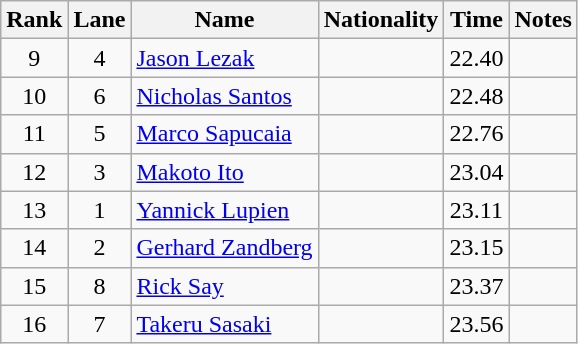<table class="wikitable sortable" style="text-align:center">
<tr>
<th>Rank</th>
<th>Lane</th>
<th>Name</th>
<th>Nationality</th>
<th>Time</th>
<th>Notes</th>
</tr>
<tr>
<td>9</td>
<td>4</td>
<td align=left><a href='#'>Jason Lezak</a></td>
<td align=left></td>
<td>22.40</td>
<td></td>
</tr>
<tr>
<td>10</td>
<td>6</td>
<td align=left><a href='#'>Nicholas Santos</a></td>
<td align=left></td>
<td>22.48</td>
<td></td>
</tr>
<tr>
<td>11</td>
<td>5</td>
<td align=left><a href='#'>Marco Sapucaia</a></td>
<td align=left></td>
<td>22.76</td>
<td></td>
</tr>
<tr>
<td>12</td>
<td>3</td>
<td align=left><a href='#'>Makoto Ito</a></td>
<td align=left></td>
<td>23.04</td>
<td></td>
</tr>
<tr>
<td>13</td>
<td>1</td>
<td align=left><a href='#'>Yannick Lupien</a></td>
<td align=left></td>
<td>23.11</td>
<td></td>
</tr>
<tr>
<td>14</td>
<td>2</td>
<td align=left><a href='#'>Gerhard Zandberg</a></td>
<td align=left></td>
<td>23.15</td>
<td></td>
</tr>
<tr>
<td>15</td>
<td>8</td>
<td align=left><a href='#'>Rick Say</a></td>
<td align=left></td>
<td>23.37</td>
<td></td>
</tr>
<tr>
<td>16</td>
<td>7</td>
<td align=left><a href='#'>Takeru Sasaki</a></td>
<td align=left></td>
<td>23.56</td>
<td></td>
</tr>
</table>
